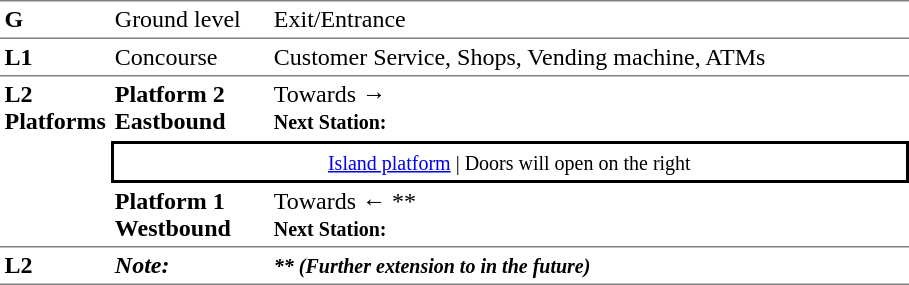<table table border=0 cellspacing=0 cellpadding=3>
<tr>
<td style="border-top:solid 1px gray;border-bottom:solid 1px gray;" width=50 valign=top><strong>G</strong></td>
<td style="border-top:solid 1px gray;border-bottom:solid 1px gray;" width=85 valign=top>Ground level</td>
<td style="border-top:solid 1px gray;border-bottom:solid 1px gray;" width=400 valign=top>Exit/Entrance</td>
</tr>
<tr>
<td style="border-bottom:solid 1px gray;"><strong>L1</strong></td>
<td style="border-bottom:solid 1px gray;">Concourse</td>
<td style="border-bottom:solid 1px gray;">Customer Service, Shops, Vending machine, ATMs</td>
</tr>
<tr>
<td style="border-bottom:solid 1px gray;" width=50 rowspan=3 valign=top><strong>L2<br>Platforms</strong></td>
<td style="border-bottom:solid 1px white;" width=85><span><strong>Platform 2</strong><br><strong>Eastbound</strong></span></td>
<td style="border-bottom:solid 1px white;" width=400>Towards → <br><small><strong>Next Station:</strong> </small></td>
</tr>
<tr>
<td style="border-top:solid 2px black;border-right:solid 2px black;border-left:solid 2px black;border-bottom:solid 2px black;text-align:center;" colspan=2><small><a href='#'>Island platform</a> | Doors will open on the right </small></td>
</tr>
<tr>
<td style="border-bottom:solid 1px gray;" width=50><span><strong>Platform 1</strong><br><strong>Westbound</strong></span></td>
<td style="border-bottom:solid 1px gray;" width="400">Towards ←  **<br><small><strong>Next Station:</strong> </small></td>
</tr>
<tr>
<td style="border-bottom:solid 1px gray;" width="50" valign="top"><strong>L2</strong></td>
<td style="border-bottom:solid 1px gray;" width="100" valign="top"><strong><em>Note:</em></strong></td>
<td style="border-bottom:solid 1px gray;" width="420" valign="top"><strong><em><small>** (Further extension to  in the future)</small></em></strong></td>
</tr>
<tr>
</tr>
</table>
